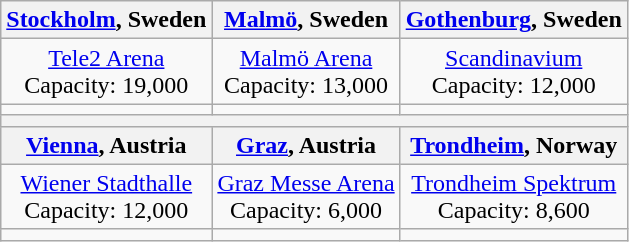<table class="wikitable" style="text-align: center;">
<tr>
<th> <a href='#'>Stockholm</a>, Sweden</th>
<th> <a href='#'>Malmö</a>, Sweden</th>
<th> <a href='#'>Gothenburg</a>, Sweden</th>
</tr>
<tr>
<td><a href='#'>Tele2 Arena</a><br>Capacity: 19,000</td>
<td><a href='#'>Malmö Arena</a><br>Capacity: 13,000</td>
<td><a href='#'>Scandinavium</a><br>Capacity: 12,000</td>
</tr>
<tr>
<td></td>
<td></td>
<td></td>
</tr>
<tr>
<th colspan="3"></th>
</tr>
<tr>
<th> <a href='#'>Vienna</a>, Austria</th>
<th> <a href='#'>Graz</a>, Austria</th>
<th> <a href='#'>Trondheim</a>, Norway</th>
</tr>
<tr>
<td><a href='#'>Wiener Stadthalle</a><br>Capacity: 12,000</td>
<td><a href='#'>Graz Messe Arena</a><br>Capacity: 6,000</td>
<td><a href='#'>Trondheim Spektrum</a><br>Capacity: 8,600</td>
</tr>
<tr>
<td></td>
<td></td>
<td></td>
</tr>
</table>
